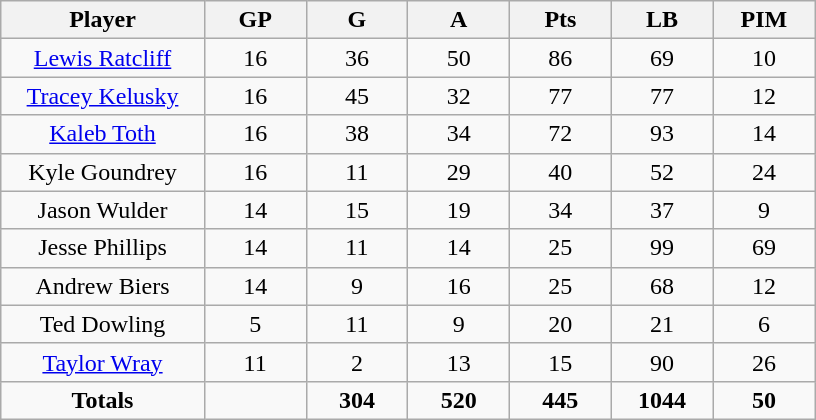<table class="wikitable sortable">
<tr align=center>
<th width="20%">Player</th>
<th width="10%">GP</th>
<th width="10%">G</th>
<th width="10%">A</th>
<th width="10%">Pts</th>
<th width="10%">LB</th>
<th width="10%">PIM</th>
</tr>
<tr align=center>
<td><a href='#'>Lewis Ratcliff</a></td>
<td>16</td>
<td>36</td>
<td>50</td>
<td>86</td>
<td>69</td>
<td>10</td>
</tr>
<tr align=center>
<td><a href='#'>Tracey Kelusky</a></td>
<td>16</td>
<td>45</td>
<td>32</td>
<td>77</td>
<td>77</td>
<td>12</td>
</tr>
<tr align=center>
<td><a href='#'>Kaleb Toth</a></td>
<td>16</td>
<td>38</td>
<td>34</td>
<td>72</td>
<td>93</td>
<td>14</td>
</tr>
<tr align=center>
<td>Kyle Goundrey</td>
<td>16</td>
<td>11</td>
<td>29</td>
<td>40</td>
<td>52</td>
<td>24</td>
</tr>
<tr align=center>
<td>Jason Wulder</td>
<td>14</td>
<td>15</td>
<td>19</td>
<td>34</td>
<td>37</td>
<td>9</td>
</tr>
<tr align=center>
<td>Jesse Phillips</td>
<td>14</td>
<td>11</td>
<td>14</td>
<td>25</td>
<td>99</td>
<td>69</td>
</tr>
<tr align=center>
<td>Andrew Biers</td>
<td>14</td>
<td>9</td>
<td>16</td>
<td>25</td>
<td>68</td>
<td>12</td>
</tr>
<tr align=center>
<td>Ted Dowling</td>
<td>5</td>
<td>11</td>
<td>9</td>
<td>20</td>
<td>21</td>
<td>6</td>
</tr>
<tr align=center>
<td><a href='#'>Taylor Wray</a></td>
<td>11</td>
<td>2</td>
<td>13</td>
<td>15</td>
<td>90</td>
<td>26</td>
</tr>
<tr align=center>
<td><strong>Totals</strong></td>
<td></td>
<td><strong>304</strong></td>
<td><strong>520</strong></td>
<td><strong>445</strong></td>
<td><strong>1044</strong></td>
<td><strong>50</strong></td>
</tr>
</table>
